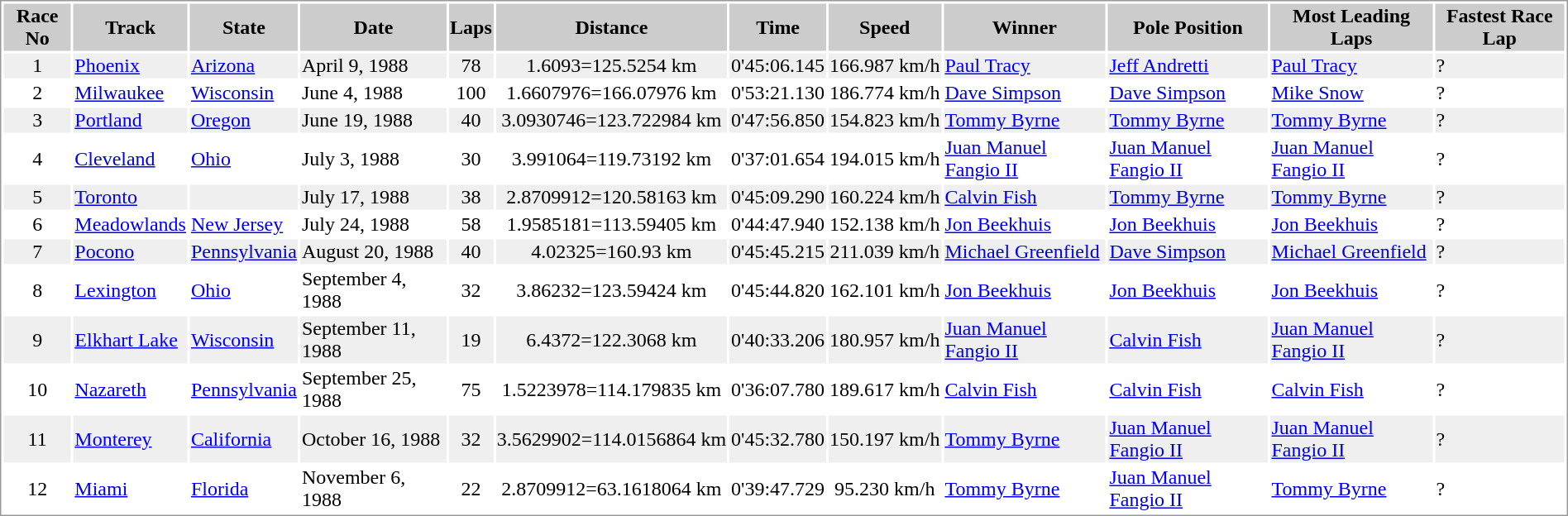<table border="0" style="border: 1px solid #999; background-color:#FFFFFF; text-align:center">
<tr align="center" style="background:#CCCCCC;">
<th>Race No</th>
<th>Track</th>
<th>State</th>
<th>Date</th>
<th>Laps</th>
<th>Distance</th>
<th>Time</th>
<th>Speed</th>
<th>Winner</th>
<th>Pole Position</th>
<th>Most Leading Laps</th>
<th>Fastest Race Lap</th>
</tr>
<tr style="background:#EFEFEF;">
<td>1</td>
<td align="left"><a href='#'>Phoenix</a></td>
<td align="left"><a href='#'>Arizona</a></td>
<td align="left">April 9, 1988</td>
<td>78</td>
<td>1.6093=125.5254 km</td>
<td>0'45:06.145</td>
<td>166.987 km/h</td>
<td align="left"><a href='#'>Paul Tracy</a></td>
<td align="left"><a href='#'>Jeff Andretti</a></td>
<td align="left"><a href='#'>Paul Tracy</a></td>
<td align="left">?</td>
</tr>
<tr>
<td>2</td>
<td align="left"><a href='#'>Milwaukee</a></td>
<td align="left"><a href='#'>Wisconsin</a></td>
<td align="left">June 4, 1988</td>
<td>100</td>
<td>1.6607976=166.07976 km</td>
<td>0'53:21.130</td>
<td>186.774 km/h</td>
<td align="left"><a href='#'>Dave Simpson</a></td>
<td align="left"><a href='#'>Dave Simpson</a></td>
<td align="left"><a href='#'>Mike Snow</a></td>
<td align="left">?</td>
</tr>
<tr style="background:#EFEFEF;">
<td>3</td>
<td align="left"><a href='#'>Portland</a></td>
<td align="left"><a href='#'>Oregon</a></td>
<td align="left">June 19, 1988</td>
<td>40</td>
<td>3.0930746=123.722984 km</td>
<td>0'47:56.850</td>
<td>154.823 km/h</td>
<td align="left"><a href='#'>Tommy Byrne</a></td>
<td align="left"><a href='#'>Tommy Byrne</a></td>
<td align="left"><a href='#'>Tommy Byrne</a></td>
<td align="left">?</td>
</tr>
<tr>
<td>4</td>
<td align="left"><a href='#'>Cleveland</a></td>
<td align="left"><a href='#'>Ohio</a></td>
<td align="left">July 3, 1988</td>
<td>30</td>
<td>3.991064=119.73192 km</td>
<td>0'37:01.654</td>
<td>194.015 km/h</td>
<td align="left"><a href='#'>Juan Manuel Fangio II</a></td>
<td align="left"><a href='#'>Juan Manuel Fangio II</a></td>
<td align="left"><a href='#'>Juan Manuel Fangio II</a></td>
<td align="left">?</td>
</tr>
<tr style="background:#EFEFEF;">
<td>5</td>
<td align="left"><a href='#'>Toronto</a></td>
<td align="left"></td>
<td align="left">July 17, 1988</td>
<td>38</td>
<td>2.8709912=120.58163 km</td>
<td>0'45:09.290</td>
<td>160.224 km/h</td>
<td align="left"><a href='#'>Calvin Fish</a></td>
<td align="left"><a href='#'>Tommy Byrne</a></td>
<td align="left"><a href='#'>Tommy Byrne</a></td>
<td align="left">?</td>
</tr>
<tr>
<td>6</td>
<td align="left"><a href='#'>Meadowlands</a></td>
<td align="left"><a href='#'>New Jersey</a></td>
<td align="left">July 24, 1988</td>
<td>58</td>
<td>1.9585181=113.59405 km</td>
<td>0'44:47.940</td>
<td>152.138 km/h</td>
<td align="left"><a href='#'>Jon Beekhuis</a></td>
<td align="left"><a href='#'>Jon Beekhuis</a></td>
<td align="left"><a href='#'>Jon Beekhuis</a></td>
<td align="left">?</td>
</tr>
<tr style="background:#EFEFEF;">
<td>7</td>
<td align="left"><a href='#'>Pocono</a></td>
<td align="left"><a href='#'>Pennsylvania</a></td>
<td align="left">August 20, 1988</td>
<td>40</td>
<td>4.02325=160.93 km</td>
<td>0'45:45.215</td>
<td>211.039 km/h</td>
<td align="left"><a href='#'>Michael Greenfield</a></td>
<td align="left"><a href='#'>Dave Simpson</a></td>
<td align="left"><a href='#'>Michael Greenfield</a></td>
<td align="left">?</td>
</tr>
<tr>
<td>8</td>
<td align="left"><a href='#'>Lexington</a></td>
<td align="left"><a href='#'>Ohio</a></td>
<td align="left">September 4, 1988</td>
<td>32</td>
<td>3.86232=123.59424 km</td>
<td>0'45:44.820</td>
<td>162.101 km/h</td>
<td align="left"><a href='#'>Jon Beekhuis</a></td>
<td align="left"><a href='#'>Jon Beekhuis</a></td>
<td align="left"><a href='#'>Jon Beekhuis</a></td>
<td align="left">?</td>
</tr>
<tr style="background:#EFEFEF;">
<td>9</td>
<td align="left"><a href='#'>Elkhart Lake</a></td>
<td align="left"><a href='#'>Wisconsin</a></td>
<td align="left">September 11, 1988</td>
<td>19</td>
<td>6.4372=122.3068 km</td>
<td>0'40:33.206</td>
<td>180.957 km/h</td>
<td align="left"><a href='#'>Juan Manuel Fangio II</a></td>
<td align="left"><a href='#'>Calvin Fish</a></td>
<td align="left"><a href='#'>Juan Manuel Fangio II</a></td>
<td align="left">?</td>
</tr>
<tr>
<td>10</td>
<td align="left"><a href='#'>Nazareth</a></td>
<td align="left"><a href='#'>Pennsylvania</a></td>
<td align="left">September 25, 1988</td>
<td>75</td>
<td>1.5223978=114.179835 km</td>
<td>0'36:07.780</td>
<td>189.617 km/h</td>
<td align="left"><a href='#'>Calvin Fish</a></td>
<td align="left"><a href='#'>Calvin Fish</a></td>
<td align="left"><a href='#'>Calvin Fish</a></td>
<td align="left">?</td>
</tr>
<tr style="background:#EFEFEF;">
<td>11</td>
<td align="left"><a href='#'>Monterey</a></td>
<td align="left"><a href='#'>California</a></td>
<td align="left">October 16, 1988</td>
<td>32</td>
<td>3.5629902=114.0156864 km</td>
<td>0'45:32.780</td>
<td>150.197 km/h</td>
<td align="left"><a href='#'>Tommy Byrne</a></td>
<td align="left"><a href='#'>Juan Manuel Fangio II</a></td>
<td align="left"><a href='#'>Juan Manuel Fangio II</a></td>
<td align="left">?</td>
</tr>
<tr>
<td>12</td>
<td align="left"><a href='#'>Miami</a></td>
<td align="left"><a href='#'>Florida</a></td>
<td align="left">November 6, 1988</td>
<td>22</td>
<td>2.8709912=63.1618064 km</td>
<td>0'39:47.729</td>
<td>95.230 km/h</td>
<td align="left"><a href='#'>Tommy Byrne</a></td>
<td align="left"><a href='#'>Juan Manuel Fangio II</a></td>
<td align="left"><a href='#'>Tommy Byrne</a></td>
<td align="left">?</td>
</tr>
</table>
